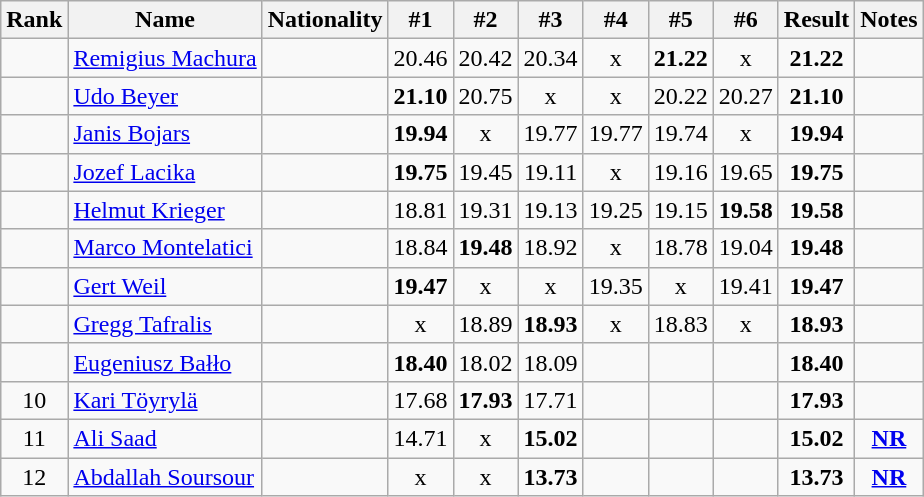<table class="wikitable sortable" style="text-align:center">
<tr>
<th>Rank</th>
<th>Name</th>
<th>Nationality</th>
<th>#1</th>
<th>#2</th>
<th>#3</th>
<th>#4</th>
<th>#5</th>
<th>#6</th>
<th>Result</th>
<th>Notes</th>
</tr>
<tr>
<td></td>
<td align="left"><a href='#'>Remigius Machura</a></td>
<td align=left></td>
<td>20.46</td>
<td>20.42</td>
<td>20.34</td>
<td>x</td>
<td><strong>21.22</strong></td>
<td>x</td>
<td><strong>21.22</strong></td>
<td></td>
</tr>
<tr>
<td></td>
<td align="left"><a href='#'>Udo Beyer</a></td>
<td align=left></td>
<td><strong>21.10</strong></td>
<td>20.75</td>
<td>x</td>
<td>x</td>
<td>20.22</td>
<td>20.27</td>
<td><strong>21.10</strong></td>
<td></td>
</tr>
<tr>
<td></td>
<td align="left"><a href='#'>Janis Bojars</a></td>
<td align=left></td>
<td><strong>19.94</strong></td>
<td>x</td>
<td>19.77</td>
<td>19.77</td>
<td>19.74</td>
<td>x</td>
<td><strong>19.94</strong></td>
<td></td>
</tr>
<tr>
<td></td>
<td align="left"><a href='#'>Jozef Lacika</a></td>
<td align=left></td>
<td><strong>19.75</strong></td>
<td>19.45</td>
<td>19.11</td>
<td>x</td>
<td>19.16</td>
<td>19.65</td>
<td><strong>19.75</strong></td>
<td></td>
</tr>
<tr>
<td></td>
<td align="left"><a href='#'>Helmut Krieger</a></td>
<td align=left></td>
<td>18.81</td>
<td>19.31</td>
<td>19.13</td>
<td>19.25</td>
<td>19.15</td>
<td><strong>19.58</strong></td>
<td><strong>19.58</strong></td>
<td></td>
</tr>
<tr>
<td></td>
<td align="left"><a href='#'>Marco Montelatici</a></td>
<td align=left></td>
<td>18.84</td>
<td><strong>19.48</strong></td>
<td>18.92</td>
<td>x</td>
<td>18.78</td>
<td>19.04</td>
<td><strong>19.48</strong></td>
<td></td>
</tr>
<tr>
<td></td>
<td align="left"><a href='#'>Gert Weil</a></td>
<td align=left></td>
<td><strong>19.47</strong></td>
<td>x</td>
<td>x</td>
<td>19.35</td>
<td>x</td>
<td>19.41</td>
<td><strong>19.47</strong></td>
<td></td>
</tr>
<tr>
<td></td>
<td align="left"><a href='#'>Gregg Tafralis</a></td>
<td align=left></td>
<td>x</td>
<td>18.89</td>
<td><strong>18.93</strong></td>
<td>x</td>
<td>18.83</td>
<td>x</td>
<td><strong>18.93</strong></td>
<td></td>
</tr>
<tr>
<td></td>
<td align="left"><a href='#'>Eugeniusz Bałło</a></td>
<td align=left></td>
<td><strong>18.40</strong></td>
<td>18.02</td>
<td>18.09</td>
<td></td>
<td></td>
<td></td>
<td><strong>18.40</strong></td>
<td></td>
</tr>
<tr>
<td>10</td>
<td align="left"><a href='#'>Kari Töyrylä</a></td>
<td align=left></td>
<td>17.68</td>
<td><strong>17.93</strong></td>
<td>17.71</td>
<td></td>
<td></td>
<td></td>
<td><strong>17.93</strong></td>
<td></td>
</tr>
<tr>
<td>11</td>
<td align="left"><a href='#'>Ali Saad</a></td>
<td align=left></td>
<td>14.71</td>
<td>x</td>
<td><strong>15.02</strong></td>
<td></td>
<td></td>
<td></td>
<td><strong>15.02</strong></td>
<td><strong><a href='#'>NR</a></strong></td>
</tr>
<tr>
<td>12</td>
<td align="left"><a href='#'>Abdallah Soursour</a></td>
<td align=left></td>
<td>x</td>
<td>x</td>
<td><strong>13.73</strong></td>
<td></td>
<td></td>
<td></td>
<td><strong>13.73</strong></td>
<td><strong><a href='#'>NR</a></strong></td>
</tr>
</table>
